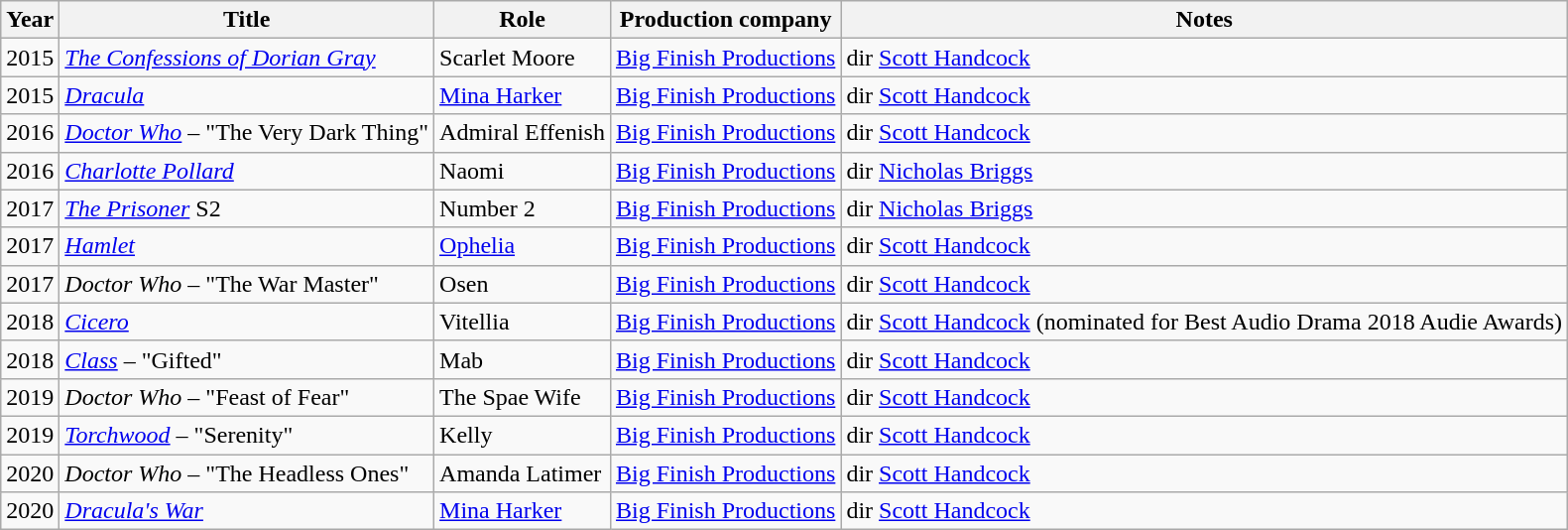<table class="wikitable">
<tr>
<th>Year</th>
<th>Title</th>
<th>Role</th>
<th>Production company</th>
<th>Notes</th>
</tr>
<tr>
<td>2015</td>
<td><em><a href='#'>The Confessions of Dorian Gray</a></em></td>
<td>Scarlet Moore</td>
<td><a href='#'>Big Finish Productions</a></td>
<td>dir <a href='#'>Scott Handcock</a></td>
</tr>
<tr>
<td>2015</td>
<td><em><a href='#'>Dracula</a></em></td>
<td><a href='#'>Mina Harker</a></td>
<td><a href='#'>Big Finish Productions</a></td>
<td>dir <a href='#'>Scott Handcock</a></td>
</tr>
<tr>
<td>2016</td>
<td><em><a href='#'>Doctor Who</a></em> – "The Very Dark Thing"</td>
<td>Admiral Effenish</td>
<td><a href='#'>Big Finish Productions</a></td>
<td>dir <a href='#'>Scott Handcock</a></td>
</tr>
<tr>
<td>2016</td>
<td><em><a href='#'>Charlotte Pollard</a></em></td>
<td>Naomi</td>
<td><a href='#'>Big Finish Productions</a></td>
<td>dir <a href='#'>Nicholas Briggs</a></td>
</tr>
<tr>
<td>2017</td>
<td><em><a href='#'>The Prisoner</a></em> S2</td>
<td>Number 2</td>
<td><a href='#'>Big Finish Productions</a></td>
<td>dir <a href='#'>Nicholas Briggs</a></td>
</tr>
<tr>
<td>2017</td>
<td><em><a href='#'>Hamlet</a></em></td>
<td><a href='#'>Ophelia</a></td>
<td><a href='#'>Big Finish Productions</a></td>
<td>dir <a href='#'>Scott Handcock</a></td>
</tr>
<tr>
<td>2017</td>
<td><em>Doctor Who</em> – "The War Master"</td>
<td>Osen</td>
<td><a href='#'>Big Finish Productions</a></td>
<td>dir <a href='#'>Scott Handcock</a></td>
</tr>
<tr>
<td>2018</td>
<td><em><a href='#'>Cicero</a></em></td>
<td>Vitellia</td>
<td><a href='#'>Big Finish Productions</a></td>
<td>dir <a href='#'>Scott Handcock</a> (nominated for Best Audio Drama 2018 Audie Awards)</td>
</tr>
<tr>
<td>2018</td>
<td><em><a href='#'>Class</a></em> – "Gifted"</td>
<td>Mab</td>
<td><a href='#'>Big Finish Productions</a></td>
<td>dir <a href='#'>Scott Handcock</a></td>
</tr>
<tr>
<td>2019</td>
<td><em>Doctor Who</em> – "Feast of Fear"</td>
<td>The Spae Wife</td>
<td><a href='#'>Big Finish Productions</a></td>
<td>dir <a href='#'>Scott Handcock</a></td>
</tr>
<tr>
<td>2019</td>
<td><em><a href='#'>Torchwood</a></em> – "Serenity"</td>
<td>Kelly</td>
<td><a href='#'>Big Finish Productions</a></td>
<td>dir <a href='#'>Scott Handcock</a></td>
</tr>
<tr>
<td>2020</td>
<td><em>Doctor Who</em> – "The Headless Ones"</td>
<td>Amanda Latimer</td>
<td><a href='#'>Big Finish Productions</a></td>
<td>dir <a href='#'>Scott Handcock</a></td>
</tr>
<tr>
<td>2020</td>
<td><em><a href='#'>Dracula's War</a></em></td>
<td><a href='#'>Mina Harker</a></td>
<td><a href='#'>Big Finish Productions</a></td>
<td>dir <a href='#'>Scott Handcock</a></td>
</tr>
</table>
